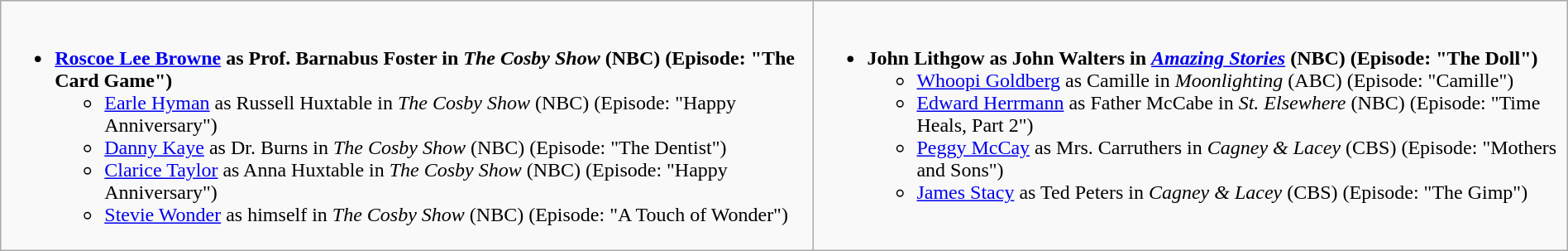<table class=wikitable width="100%">
<tr>
<td style="vertical-align:top;"><br><ul><li><strong><a href='#'>Roscoe Lee Browne</a> as Prof. Barnabus Foster in <em>The Cosby Show</em> (NBC) (Episode: "The Card Game")</strong><ul><li><a href='#'>Earle Hyman</a> as Russell Huxtable in <em>The Cosby Show</em> (NBC) (Episode: "Happy Anniversary")</li><li><a href='#'>Danny Kaye</a> as Dr. Burns in <em>The Cosby Show</em> (NBC) (Episode: "The Dentist")</li><li><a href='#'>Clarice Taylor</a> as Anna Huxtable in <em>The Cosby Show</em> (NBC) (Episode: "Happy Anniversary")</li><li><a href='#'>Stevie Wonder</a> as himself in <em>The Cosby Show</em> (NBC) (Episode: "A Touch of Wonder")</li></ul></li></ul></td>
<td style="vertical-align:top;"><br><ul><li><strong>John Lithgow as John Walters in <em><a href='#'>Amazing Stories</a></em> (NBC) (Episode: "The Doll")</strong><ul><li><a href='#'>Whoopi Goldberg</a> as Camille in <em>Moonlighting</em> (ABC) (Episode: "Camille")</li><li><a href='#'>Edward Herrmann</a> as Father McCabe in <em>St. Elsewhere</em> (NBC) (Episode: "Time Heals, Part 2")</li><li><a href='#'>Peggy McCay</a> as Mrs. Carruthers in <em>Cagney & Lacey</em> (CBS) (Episode: "Mothers and Sons")</li><li><a href='#'>James Stacy</a> as Ted Peters in <em>Cagney & Lacey</em> (CBS) (Episode: "The Gimp")</li></ul></li></ul></td>
</tr>
</table>
